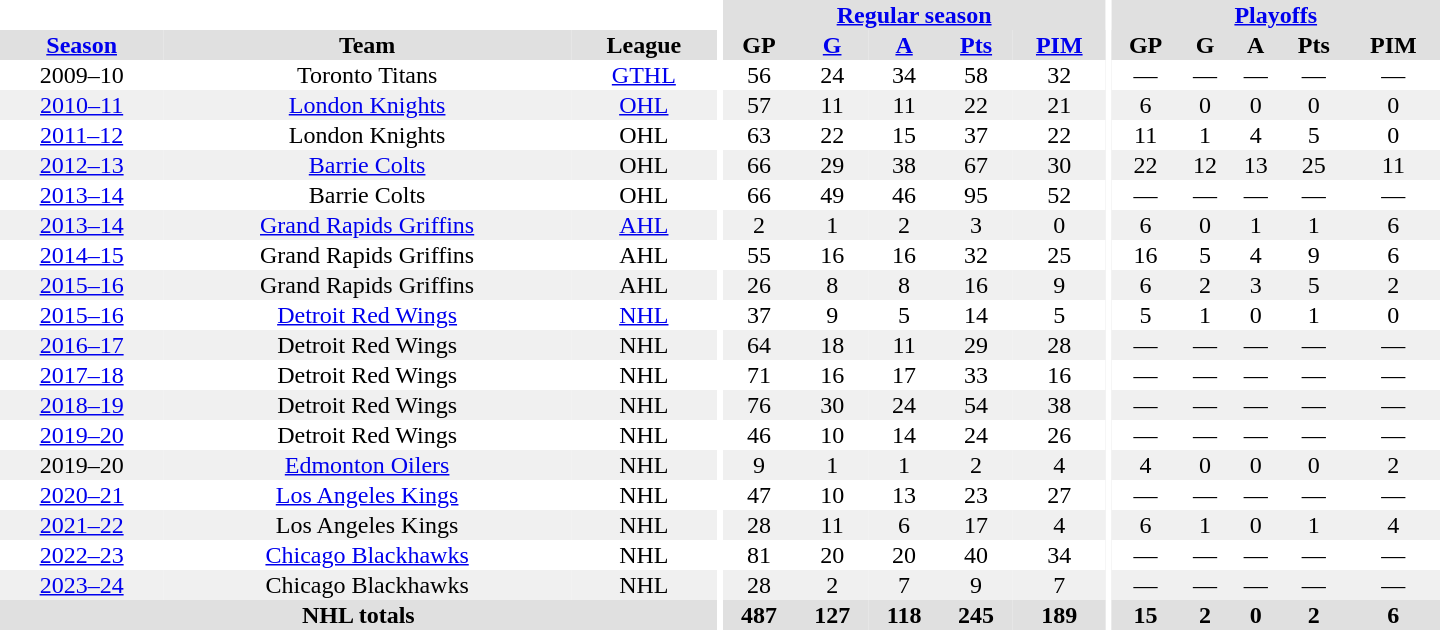<table border="0" cellpadding="1" cellspacing="0" style="text-align:center; width:60em">
<tr bgcolor="#e0e0e0">
<th colspan="3" bgcolor="#ffffff"></th>
<th rowspan="99" bgcolor="#ffffff"></th>
<th colspan="5"><a href='#'>Regular season</a></th>
<th rowspan="99" bgcolor="#ffffff"></th>
<th colspan="5"><a href='#'>Playoffs</a></th>
</tr>
<tr bgcolor="#e0e0e0">
<th><a href='#'>Season</a></th>
<th>Team</th>
<th>League</th>
<th>GP</th>
<th><a href='#'>G</a></th>
<th><a href='#'>A</a></th>
<th><a href='#'>Pts</a></th>
<th><a href='#'>PIM</a></th>
<th>GP</th>
<th>G</th>
<th>A</th>
<th>Pts</th>
<th>PIM</th>
</tr>
<tr ALIGN="center">
<td>2009–10</td>
<td>Toronto Titans</td>
<td><a href='#'>GTHL</a></td>
<td>56</td>
<td>24</td>
<td>34</td>
<td>58</td>
<td>32</td>
<td>—</td>
<td>—</td>
<td>—</td>
<td>—</td>
<td>—</td>
</tr>
<tr ALIGN="center" bgcolor="#f0f0f0">
<td><a href='#'>2010–11</a></td>
<td><a href='#'>London Knights</a></td>
<td><a href='#'>OHL</a></td>
<td>57</td>
<td>11</td>
<td>11</td>
<td>22</td>
<td>21</td>
<td>6</td>
<td>0</td>
<td>0</td>
<td>0</td>
<td>0</td>
</tr>
<tr ALIGN="center">
<td><a href='#'>2011–12</a></td>
<td>London Knights</td>
<td>OHL</td>
<td>63</td>
<td>22</td>
<td>15</td>
<td>37</td>
<td>22</td>
<td>11</td>
<td>1</td>
<td>4</td>
<td>5</td>
<td>0</td>
</tr>
<tr ALIGN="center" bgcolor="#f0f0f0">
<td><a href='#'>2012–13</a></td>
<td><a href='#'>Barrie Colts</a></td>
<td>OHL</td>
<td>66</td>
<td>29</td>
<td>38</td>
<td>67</td>
<td>30</td>
<td>22</td>
<td>12</td>
<td>13</td>
<td>25</td>
<td>11</td>
</tr>
<tr ALIGN="center">
<td><a href='#'>2013–14</a></td>
<td>Barrie Colts</td>
<td>OHL</td>
<td>66</td>
<td>49</td>
<td>46</td>
<td>95</td>
<td>52</td>
<td>—</td>
<td>—</td>
<td>—</td>
<td>—</td>
<td>—</td>
</tr>
<tr ALIGN="center" bgcolor="#f0f0f0">
<td><a href='#'>2013–14</a></td>
<td><a href='#'>Grand Rapids Griffins</a></td>
<td><a href='#'>AHL</a></td>
<td>2</td>
<td>1</td>
<td>2</td>
<td>3</td>
<td>0</td>
<td>6</td>
<td>0</td>
<td>1</td>
<td>1</td>
<td>6</td>
</tr>
<tr ALIGN="center">
<td><a href='#'>2014–15</a></td>
<td>Grand Rapids Griffins</td>
<td>AHL</td>
<td>55</td>
<td>16</td>
<td>16</td>
<td>32</td>
<td>25</td>
<td>16</td>
<td>5</td>
<td>4</td>
<td>9</td>
<td>6</td>
</tr>
<tr ALIGN="center" bgcolor="#f0f0f0">
<td><a href='#'>2015–16</a></td>
<td>Grand Rapids Griffins</td>
<td>AHL</td>
<td>26</td>
<td>8</td>
<td>8</td>
<td>16</td>
<td>9</td>
<td>6</td>
<td>2</td>
<td>3</td>
<td>5</td>
<td>2</td>
</tr>
<tr ALIGN="center">
<td><a href='#'>2015–16</a></td>
<td><a href='#'>Detroit Red Wings</a></td>
<td><a href='#'>NHL</a></td>
<td>37</td>
<td>9</td>
<td>5</td>
<td>14</td>
<td>5</td>
<td>5</td>
<td>1</td>
<td>0</td>
<td>1</td>
<td>0</td>
</tr>
<tr ALIGN="center" bgcolor="#f0f0f0">
<td><a href='#'>2016–17</a></td>
<td>Detroit Red Wings</td>
<td>NHL</td>
<td>64</td>
<td>18</td>
<td>11</td>
<td>29</td>
<td>28</td>
<td>—</td>
<td>—</td>
<td>—</td>
<td>—</td>
<td>—</td>
</tr>
<tr ALIGN="center">
<td><a href='#'>2017–18</a></td>
<td>Detroit Red Wings</td>
<td>NHL</td>
<td>71</td>
<td>16</td>
<td>17</td>
<td>33</td>
<td>16</td>
<td>—</td>
<td>—</td>
<td>—</td>
<td>—</td>
<td>—</td>
</tr>
<tr bgcolor="#f0f0f0">
<td><a href='#'>2018–19</a></td>
<td>Detroit Red Wings</td>
<td>NHL</td>
<td>76</td>
<td>30</td>
<td>24</td>
<td>54</td>
<td>38</td>
<td>—</td>
<td>—</td>
<td>—</td>
<td>—</td>
<td>—</td>
</tr>
<tr ALIGN="center">
<td><a href='#'>2019–20</a></td>
<td>Detroit Red Wings</td>
<td>NHL</td>
<td>46</td>
<td>10</td>
<td>14</td>
<td>24</td>
<td>26</td>
<td>—</td>
<td>—</td>
<td>—</td>
<td>—</td>
<td>—</td>
</tr>
<tr bgcolor="#f0f0f0">
<td>2019–20</td>
<td><a href='#'>Edmonton Oilers</a></td>
<td>NHL</td>
<td>9</td>
<td>1</td>
<td>1</td>
<td>2</td>
<td>4</td>
<td>4</td>
<td>0</td>
<td>0</td>
<td>0</td>
<td>2</td>
</tr>
<tr ALIGN="center">
<td><a href='#'>2020–21</a></td>
<td><a href='#'>Los Angeles Kings</a></td>
<td>NHL</td>
<td>47</td>
<td>10</td>
<td>13</td>
<td>23</td>
<td>27</td>
<td>—</td>
<td>—</td>
<td>—</td>
<td>—</td>
<td>—</td>
</tr>
<tr bgcolor="#f0f0f0">
<td><a href='#'>2021–22</a></td>
<td>Los Angeles Kings</td>
<td>NHL</td>
<td>28</td>
<td>11</td>
<td>6</td>
<td>17</td>
<td>4</td>
<td>6</td>
<td>1</td>
<td>0</td>
<td>1</td>
<td>4</td>
</tr>
<tr ALIGN="center">
<td><a href='#'>2022–23</a></td>
<td><a href='#'>Chicago Blackhawks</a></td>
<td>NHL</td>
<td>81</td>
<td>20</td>
<td>20</td>
<td>40</td>
<td>34</td>
<td>—</td>
<td>—</td>
<td>—</td>
<td>—</td>
<td>—</td>
</tr>
<tr bgcolor="#f0f0f0">
<td><a href='#'>2023–24</a></td>
<td>Chicago Blackhawks</td>
<td>NHL</td>
<td>28</td>
<td>2</td>
<td>7</td>
<td>9</td>
<td>7</td>
<td>—</td>
<td>—</td>
<td>—</td>
<td>—</td>
<td>—</td>
</tr>
<tr style="background:#e0e0e0;">
<th colspan="3">NHL totals</th>
<th>487</th>
<th>127</th>
<th>118</th>
<th>245</th>
<th>189</th>
<th>15</th>
<th>2</th>
<th>0</th>
<th>2</th>
<th>6</th>
</tr>
</table>
